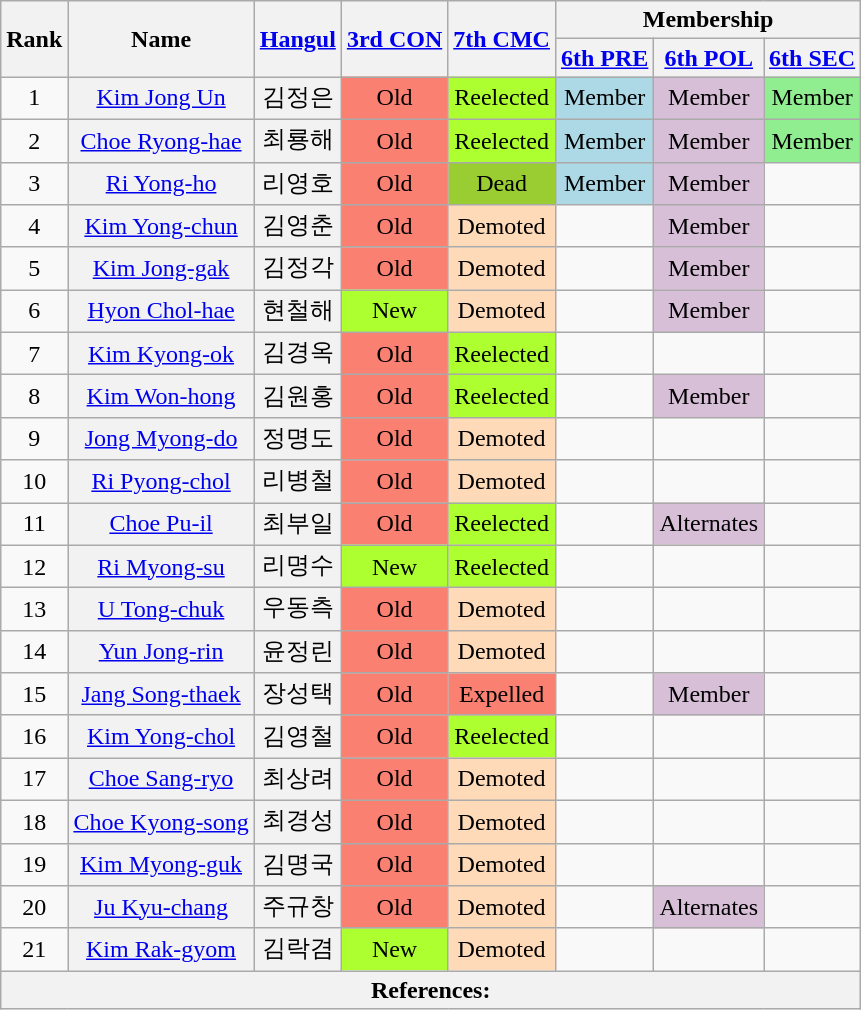<table class="wikitable sortable">
<tr>
<th rowspan="2">Rank</th>
<th rowspan="2">Name</th>
<th rowspan="2"><a href='#'>Hangul</a></th>
<th rowspan="2"><a href='#'>3rd CON</a></th>
<th rowspan="2"><a href='#'>7th CMC</a></th>
<th colspan="3">Membership</th>
</tr>
<tr>
<th><a href='#'>6th PRE</a></th>
<th><a href='#'>6th POL</a></th>
<th><a href='#'>6th SEC</a></th>
</tr>
<tr>
<td align="center">1</td>
<th align="center" scope="row" style="font-weight:normal;"><a href='#'>Kim Jong Un</a></th>
<th align="center" scope="row" style="font-weight:normal;">김정은</th>
<td style="background: Salmon" align="center">Old</td>
<td align="center" style="background: GreenYellow">Reelected</td>
<td data-sort-value="1" align="center" style="background: LightBlue">Member</td>
<td data-sort-value="1" align="center" style="background: thistle">Member</td>
<td data-sort-value="1" style="background: LightGreen" align="center">Member</td>
</tr>
<tr>
<td align="center">2</td>
<th align="center" scope="row" style="font-weight:normal;"><a href='#'>Choe Ryong-hae</a></th>
<th align="center" scope="row" style="font-weight:normal;">최룡해</th>
<td style="background: Salmon" align="center">Old</td>
<td align="center" style="background: GreenYellow">Reelected</td>
<td data-sort-value="4" align="center" style="background: LightBlue">Member</td>
<td data-sort-value="4" align="center" style="background: thistle">Member</td>
<td data-sort-value="4" style="background: LightGreen" align="center">Member</td>
</tr>
<tr>
<td align="center">3</td>
<th align="center" scope="row" style="font-weight:normal;"><a href='#'>Ri Yong-ho</a></th>
<th align="center" scope="row" style="font-weight:normal;">리영호</th>
<td style="background: Salmon" align="center">Old</td>
<td data-sort-value="1" align="center" style="background: YellowGreen">Dead</td>
<td data-sort-value="5" align="center" style="background: LightBlue">Member</td>
<td data-sort-value="5" align="center" style="background: thistle">Member</td>
<td data-sort-value="100"></td>
</tr>
<tr>
<td align="center">4</td>
<th align="center" scope="row" style="font-weight:normal;"><a href='#'>Kim Yong-chun</a></th>
<th align="center" scope="row" style="font-weight:normal;">김영춘</th>
<td style="background: Salmon" align="center">Old</td>
<td style="background: PeachPuff" align="center">Demoted</td>
<td data-sort-value="100"></td>
<td data-sort-value="14" align="center" style="background: thistle">Member</td>
<td data-sort-value="100"></td>
</tr>
<tr>
<td align="center">5</td>
<th align="center" scope="row" style="font-weight:normal;"><a href='#'>Kim Jong-gak</a></th>
<th align="center" scope="row" style="font-weight:normal;">김정각</th>
<td style="background: Salmon" align="center">Old</td>
<td style="background: PeachPuff" align="center">Demoted</td>
<td data-sort-value="100"></td>
<td data-sort-value="8" align="center" style="background: thistle">Member</td>
<td data-sort-value="100"></td>
</tr>
<tr>
<td align="center">6</td>
<th align="center" scope="row" style="font-weight:normal;"><a href='#'>Hyon Chol-hae</a></th>
<th align="center" scope="row" style="font-weight:normal;">현철해</th>
<td align="center" style="background: GreenYellow">New</td>
<td style="background: PeachPuff" align="center">Demoted</td>
<td data-sort-value="100"></td>
<td data-sort-value="18" align="center" style="background: thistle">Member</td>
<td data-sort-value="100"></td>
</tr>
<tr>
<td align="center">7</td>
<th align="center" scope="row" style="font-weight:normal;"><a href='#'>Kim Kyong-ok</a></th>
<th align="center" scope="row" style="font-weight:normal;">김경옥</th>
<td style="background: Salmon" align="center">Old</td>
<td align="center" style="background: GreenYellow">Reelected</td>
<td data-sort-value="100"></td>
<td data-sort-value="100"></td>
<td data-sort-value="100"></td>
</tr>
<tr>
<td align="center">8</td>
<th align="center" scope="row" style="font-weight:normal;"><a href='#'>Kim Won-hong</a></th>
<th align="center" scope="row" style="font-weight:normal;">김원홍</th>
<td style="background: Salmon" align="center">Old</td>
<td align="center" style="background: GreenYellow">Reelected</td>
<td data-sort-value="100"></td>
<td data-sort-value="17" align="center" style="background: thistle">Member</td>
<td data-sort-value="100"></td>
</tr>
<tr>
<td align="center">9</td>
<th align="center" scope="row" style="font-weight:normal;"><a href='#'>Jong Myong-do</a></th>
<th align="center" scope="row" style="font-weight:normal;">정명도</th>
<td style="background: Salmon" align="center">Old</td>
<td style="background: PeachPuff" align="center">Demoted</td>
<td data-sort-value="100"></td>
<td data-sort-value="100"></td>
<td data-sort-value="100"></td>
</tr>
<tr>
<td align="center">10</td>
<th align="center" scope="row" style="font-weight:normal;"><a href='#'>Ri Pyong-chol</a></th>
<th align="center" scope="row" style="font-weight:normal;">리병철</th>
<td style="background: Salmon" align="center">Old</td>
<td style="background: PeachPuff" align="center">Demoted</td>
<td data-sort-value="100"></td>
<td data-sort-value="100"></td>
<td data-sort-value="100"></td>
</tr>
<tr>
<td align="center">11</td>
<th align="center" scope="row" style="font-weight:normal;"><a href='#'>Choe Pu-il</a></th>
<th align="center" scope="row" style="font-weight:normal;">최부일</th>
<td style="background: Salmon" align="center">Old</td>
<td align="center" style="background: GreenYellow">Reelected</td>
<td data-sort-value="100"></td>
<td data-sort-value="23" align="center" style="background: thistle">Alternates</td>
<td data-sort-value="100"></td>
</tr>
<tr>
<td align="center">12</td>
<th align="center" scope="row" style="font-weight:normal;"><a href='#'>Ri Myong-su</a></th>
<th align="center" scope="row" style="font-weight:normal;">리명수</th>
<td align="center" style="background: GreenYellow">New</td>
<td align="center" style="background: GreenYellow">Reelected</td>
<td data-sort-value="100"></td>
<td data-sort-value="100"></td>
<td data-sort-value="100"></td>
</tr>
<tr>
<td align="center">13</td>
<th align="center" scope="row" style="font-weight:normal;"><a href='#'>U Tong-chuk</a></th>
<th align="center" scope="row" style="font-weight:normal;">우동측</th>
<td style="background: Salmon" align="center">Old</td>
<td style="background: PeachPuff" align="center">Demoted</td>
<td data-sort-value="100"></td>
<td data-sort-value="100"></td>
<td data-sort-value="100"></td>
</tr>
<tr>
<td align="center">14</td>
<th align="center" scope="row" style="font-weight:normal;"><a href='#'>Yun Jong-rin</a></th>
<th align="center" scope="row" style="font-weight:normal;">윤정린</th>
<td style="background: Salmon" align="center">Old</td>
<td style="background: PeachPuff" align="center">Demoted</td>
<td data-sort-value="100"></td>
<td data-sort-value="100"></td>
<td data-sort-value="100"></td>
</tr>
<tr>
<td align="center">15</td>
<th align="center" scope="row" style="font-weight:normal;"><a href='#'>Jang Song-thaek</a></th>
<th align="center" scope="row" style="font-weight:normal;">장성택</th>
<td style="background: Salmon" align="center">Old</td>
<td style="background: Salmon" align="center">Expelled</td>
<td data-sort-value="100"></td>
<td data-sort-value="6" align="center" style="background: thistle">Member</td>
<td data-sort-value="100"></td>
</tr>
<tr>
<td align="center">16</td>
<th align="center" scope="row" style="font-weight:normal;"><a href='#'>Kim Yong-chol</a></th>
<th align="center" scope="row" style="font-weight:normal;">김영철</th>
<td style="background: Salmon" align="center">Old</td>
<td align="center" style="background: GreenYellow">Reelected</td>
<td data-sort-value="100"></td>
<td data-sort-value="100"></td>
<td data-sort-value="100"></td>
</tr>
<tr>
<td align="center">17</td>
<th align="center" scope="row" style="font-weight:normal;"><a href='#'>Choe Sang-ryo</a></th>
<th align="center" scope="row" style="font-weight:normal;">최상려</th>
<td style="background: Salmon" align="center">Old</td>
<td style="background: PeachPuff" align="center">Demoted</td>
<td data-sort-value="100"></td>
<td data-sort-value="100"></td>
<td data-sort-value="100"></td>
</tr>
<tr>
<td align="center">18</td>
<th align="center" scope="row" style="font-weight:normal;"><a href='#'>Choe Kyong-song</a></th>
<th align="center" scope="row" style="font-weight:normal;">최경성</th>
<td style="background: Salmon" align="center">Old</td>
<td style="background: PeachPuff" align="center">Demoted</td>
<td data-sort-value="100"></td>
<td data-sort-value="100"></td>
<td data-sort-value="100"></td>
</tr>
<tr>
<td align="center">19</td>
<th align="center" scope="row" style="font-weight:normal;"><a href='#'>Kim Myong-guk</a></th>
<th align="center" scope="row" style="font-weight:normal;">김명국</th>
<td style="background: Salmon" align="center">Old</td>
<td style="background: PeachPuff" align="center">Demoted</td>
<td data-sort-value="100"></td>
<td data-sort-value="100"></td>
<td data-sort-value="100"></td>
</tr>
<tr>
<td align="center">20</td>
<th align="center" scope="row" style="font-weight:normal;"><a href='#'>Ju Kyu-chang</a></th>
<th align="center" scope="row" style="font-weight:normal;">주규창</th>
<td style="background: Salmon" align="center">Old</td>
<td style="background: PeachPuff" align="center">Demoted</td>
<td data-sort-value="100"></td>
<td data-sort-value="28" align="center" style="background: thistle">Alternates</td>
<td data-sort-value="100"></td>
</tr>
<tr>
<td align="center">21</td>
<th align="center" scope="row" style="font-weight:normal;"><a href='#'>Kim Rak-gyom</a></th>
<th align="center" scope="row" style="font-weight:normal;">김락겸</th>
<td align="center" style="background: GreenYellow">New</td>
<td style="background: PeachPuff" align="center">Demoted</td>
<td data-sort-value="100"></td>
<td data-sort-value="100"></td>
<td data-sort-value="100"></td>
</tr>
<tr>
<th colspan="9" unsortable><strong>References:</strong><br></th>
</tr>
</table>
